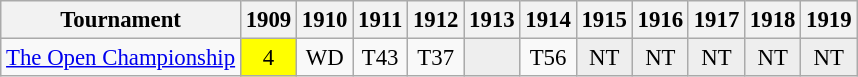<table class="wikitable" style="font-size:95%;text-align:center;">
<tr>
<th>Tournament</th>
<th>1909</th>
<th>1910</th>
<th>1911</th>
<th>1912</th>
<th>1913</th>
<th>1914</th>
<th>1915</th>
<th>1916</th>
<th>1917</th>
<th>1918</th>
<th>1919</th>
</tr>
<tr>
<td align="left"><a href='#'>The Open Championship</a></td>
<td style="background:yellow;">4</td>
<td>WD</td>
<td>T43</td>
<td>T37</td>
<td style="background:#eeeeee;"></td>
<td>T56</td>
<td style="background:#eeeeee;">NT</td>
<td style="background:#eeeeee;">NT</td>
<td style="background:#eeeeee;">NT</td>
<td style="background:#eeeeee;">NT</td>
<td style="background:#eeeeee;">NT</td>
</tr>
</table>
